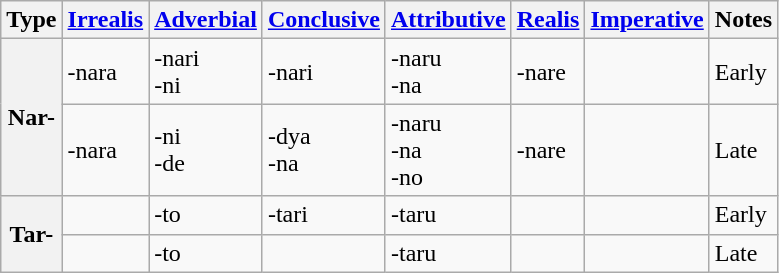<table class="wikitable">
<tr>
<th>Type</th>
<th><a href='#'>Irrealis</a></th>
<th><a href='#'>Adverbial</a></th>
<th><a href='#'>Conclusive</a></th>
<th><a href='#'>Attributive</a></th>
<th><a href='#'>Realis</a></th>
<th><a href='#'>Imperative</a></th>
<th>Notes</th>
</tr>
<tr>
<th rowspan="2">Nar-</th>
<td>-nara</td>
<td>-nari<br>-ni</td>
<td>-nari</td>
<td>-naru<br>-na</td>
<td>-nare</td>
<td> </td>
<td>Early</td>
</tr>
<tr>
<td>-nara</td>
<td>-ni<br>-de</td>
<td>-dya<br>-na</td>
<td>-naru<br>-na<br>-no</td>
<td>-nare</td>
<td> </td>
<td>Late</td>
</tr>
<tr>
<th rowspan="2">Tar-</th>
<td> </td>
<td>-to</td>
<td>-tari</td>
<td>-taru</td>
<td> </td>
<td> </td>
<td>Early</td>
</tr>
<tr>
<td> </td>
<td>-to</td>
<td> </td>
<td>-taru</td>
<td> </td>
<td> </td>
<td>Late</td>
</tr>
</table>
